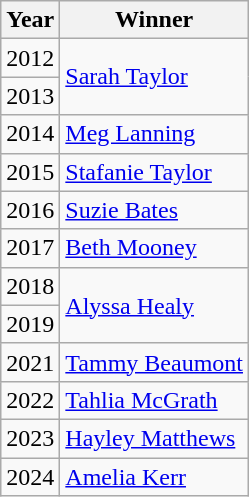<table class="wikitable">
<tr>
<th>Year</th>
<th>Winner</th>
</tr>
<tr>
<td>2012</td>
<td rowspan="2"> <a href='#'>Sarah Taylor</a></td>
</tr>
<tr>
<td>2013</td>
</tr>
<tr>
<td>2014</td>
<td> <a href='#'>Meg Lanning</a></td>
</tr>
<tr>
<td>2015</td>
<td> <a href='#'>Stafanie Taylor</a></td>
</tr>
<tr>
<td>2016</td>
<td> <a href='#'>Suzie Bates</a></td>
</tr>
<tr>
<td>2017</td>
<td> <a href='#'>Beth Mooney</a></td>
</tr>
<tr>
<td>2018</td>
<td rowspan="2"> <a href='#'>Alyssa Healy</a></td>
</tr>
<tr>
<td>2019</td>
</tr>
<tr>
<td>2021</td>
<td> <a href='#'>Tammy Beaumont</a></td>
</tr>
<tr>
<td>2022</td>
<td> <a href='#'>Tahlia McGrath</a></td>
</tr>
<tr>
<td>2023</td>
<td> <a href='#'>Hayley Matthews</a></td>
</tr>
<tr>
<td>2024</td>
<td> <a href='#'>Amelia Kerr</a></td>
</tr>
</table>
